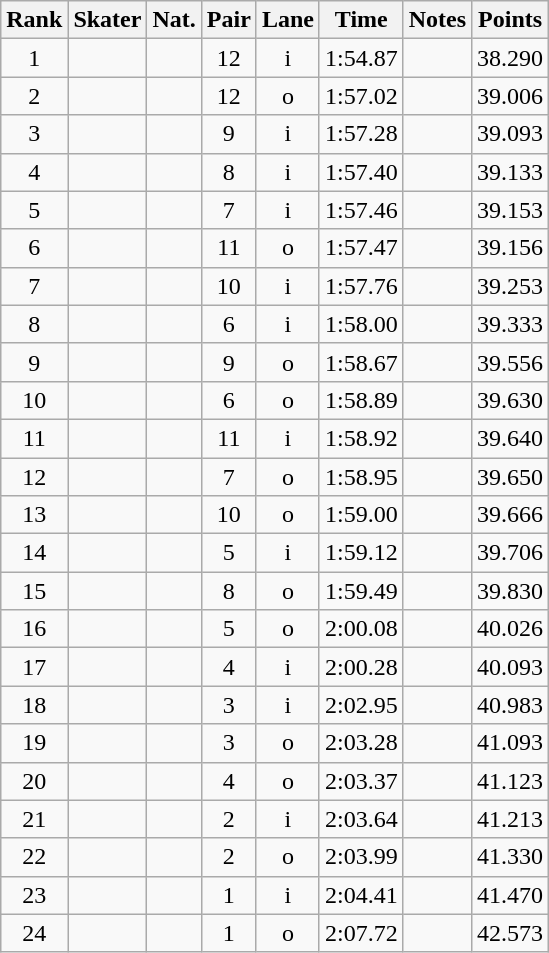<table class="wikitable sortable" border="1" style="text-align:center">
<tr>
<th>Rank</th>
<th>Skater</th>
<th>Nat.</th>
<th>Pair</th>
<th>Lane</th>
<th>Time</th>
<th>Notes</th>
<th>Points</th>
</tr>
<tr>
<td>1</td>
<td align=left></td>
<td></td>
<td>12</td>
<td>i</td>
<td>1:54.87</td>
<td></td>
<td>38.290</td>
</tr>
<tr>
<td>2</td>
<td align=left></td>
<td></td>
<td>12</td>
<td>o</td>
<td>1:57.02</td>
<td></td>
<td>39.006</td>
</tr>
<tr>
<td>3</td>
<td align=left></td>
<td></td>
<td>9</td>
<td>i</td>
<td>1:57.28</td>
<td></td>
<td>39.093</td>
</tr>
<tr>
<td>4</td>
<td align=left></td>
<td></td>
<td>8</td>
<td>i</td>
<td>1:57.40</td>
<td></td>
<td>39.133</td>
</tr>
<tr>
<td>5</td>
<td align=left></td>
<td></td>
<td>7</td>
<td>i</td>
<td>1:57.46</td>
<td></td>
<td>39.153</td>
</tr>
<tr>
<td>6</td>
<td align=left></td>
<td></td>
<td>11</td>
<td>o</td>
<td>1:57.47</td>
<td></td>
<td>39.156</td>
</tr>
<tr>
<td>7</td>
<td align=left></td>
<td></td>
<td>10</td>
<td>i</td>
<td>1:57.76</td>
<td></td>
<td>39.253</td>
</tr>
<tr>
<td>8</td>
<td align=left></td>
<td></td>
<td>6</td>
<td>i</td>
<td>1:58.00</td>
<td></td>
<td>39.333</td>
</tr>
<tr>
<td>9</td>
<td align=left></td>
<td></td>
<td>9</td>
<td>o</td>
<td>1:58.67</td>
<td></td>
<td>39.556</td>
</tr>
<tr>
<td>10</td>
<td align=left></td>
<td></td>
<td>6</td>
<td>o</td>
<td>1:58.89</td>
<td></td>
<td>39.630</td>
</tr>
<tr>
<td>11</td>
<td align=left></td>
<td></td>
<td>11</td>
<td>i</td>
<td>1:58.92</td>
<td></td>
<td>39.640</td>
</tr>
<tr>
<td>12</td>
<td align=left></td>
<td></td>
<td>7</td>
<td>o</td>
<td>1:58.95</td>
<td></td>
<td>39.650</td>
</tr>
<tr>
<td>13</td>
<td align=left></td>
<td></td>
<td>10</td>
<td>o</td>
<td>1:59.00</td>
<td></td>
<td>39.666</td>
</tr>
<tr>
<td>14</td>
<td align=left></td>
<td></td>
<td>5</td>
<td>i</td>
<td>1:59.12</td>
<td></td>
<td>39.706</td>
</tr>
<tr>
<td>15</td>
<td align=left></td>
<td></td>
<td>8</td>
<td>o</td>
<td>1:59.49</td>
<td></td>
<td>39.830</td>
</tr>
<tr>
<td>16</td>
<td align=left></td>
<td></td>
<td>5</td>
<td>o</td>
<td>2:00.08</td>
<td></td>
<td>40.026</td>
</tr>
<tr>
<td>17</td>
<td align=left></td>
<td></td>
<td>4</td>
<td>i</td>
<td>2:00.28</td>
<td></td>
<td>40.093</td>
</tr>
<tr>
<td>18</td>
<td align=left></td>
<td></td>
<td>3</td>
<td>i</td>
<td>2:02.95</td>
<td></td>
<td>40.983</td>
</tr>
<tr>
<td>19</td>
<td align=left></td>
<td></td>
<td>3</td>
<td>o</td>
<td>2:03.28</td>
<td></td>
<td>41.093</td>
</tr>
<tr>
<td>20</td>
<td align=left></td>
<td></td>
<td>4</td>
<td>o</td>
<td>2:03.37</td>
<td></td>
<td>41.123</td>
</tr>
<tr>
<td>21</td>
<td align=left></td>
<td></td>
<td>2</td>
<td>i</td>
<td>2:03.64</td>
<td></td>
<td>41.213</td>
</tr>
<tr>
<td>22</td>
<td align=left></td>
<td></td>
<td>2</td>
<td>o</td>
<td>2:03.99</td>
<td></td>
<td>41.330</td>
</tr>
<tr>
<td>23</td>
<td align=left></td>
<td></td>
<td>1</td>
<td>i</td>
<td>2:04.41</td>
<td></td>
<td>41.470</td>
</tr>
<tr>
<td>24</td>
<td align=left></td>
<td></td>
<td>1</td>
<td>o</td>
<td>2:07.72</td>
<td></td>
<td>42.573</td>
</tr>
</table>
